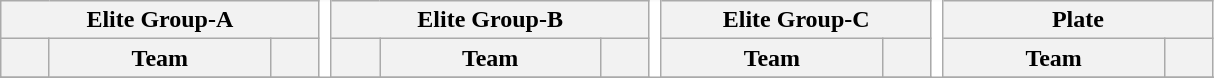<table class="wikitable" style="text-align:center">
<tr>
<th colspan="3">Elite Group-A</th>
<td rowspan="12" style="width:1%;background:#fff;border-top-style:hidden;"></td>
<th colspan="3">Elite Group-B</th>
<td rowspan="12" style="width:1%;background:#fff;border-top-style:hidden;"></td>
<th colspan="2">Elite Group-C</th>
<td rowspan="12" style="width:1%;background:#fff;border-top-style:hidden;"></td>
<th colspan="2">Plate</th>
</tr>
<tr>
<th style="width:25px;"></th>
<th style="width:140px;">Team</th>
<th style="width:25px;"></th>
<th style="width:25px;"></th>
<th style="width:140px;">Team</th>
<th style="width:25px;"></th>
<th style="width:140px;">Team</th>
<th style="width:25px;"></th>
<th style="width:140px;">Team</th>
<th style="width:25px;"></th>
</tr>
<tr>
</tr>
<tr>
</tr>
<tr>
</tr>
<tr>
</tr>
<tr>
</tr>
<tr>
</tr>
<tr>
</tr>
<tr>
</tr>
<tr>
</tr>
<tr>
</tr>
</table>
